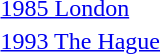<table>
<tr>
<td><a href='#'>1985 London</a></td>
<td></td>
<td></td>
<td></td>
</tr>
<tr>
<td><a href='#'>1993 The Hague</a></td>
<td></td>
<td></td>
<td></td>
</tr>
</table>
